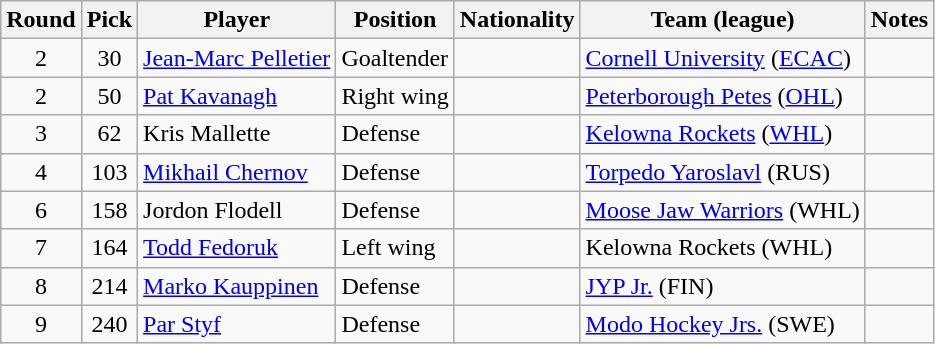<table class="wikitable">
<tr>
<th>Round</th>
<th>Pick</th>
<th>Player</th>
<th>Position</th>
<th>Nationality</th>
<th>Team (league)</th>
<th>Notes</th>
</tr>
<tr>
<td style="text-align:center">2</td>
<td style="text-align:center">30</td>
<td><a href='#'>Jean-Marc Pelletier</a></td>
<td>Goaltender</td>
<td></td>
<td><a href='#'>Cornell University</a> (<a href='#'>ECAC</a>)</td>
<td></td>
</tr>
<tr>
<td style="text-align:center">2</td>
<td style="text-align:center">50</td>
<td><a href='#'>Pat Kavanagh</a></td>
<td>Right wing</td>
<td></td>
<td><a href='#'>Peterborough Petes</a> (<a href='#'>OHL</a>)</td>
<td></td>
</tr>
<tr>
<td style="text-align:center">3</td>
<td style="text-align:center">62</td>
<td>Kris Mallette</td>
<td>Defense</td>
<td></td>
<td><a href='#'>Kelowna Rockets</a> (<a href='#'>WHL</a>)</td>
<td></td>
</tr>
<tr>
<td style="text-align:center">4</td>
<td style="text-align:center">103</td>
<td><a href='#'>Mikhail Chernov</a></td>
<td>Defense</td>
<td></td>
<td><a href='#'>Torpedo Yaroslavl</a> (RUS)</td>
<td></td>
</tr>
<tr>
<td style="text-align:center">6</td>
<td style="text-align:center">158</td>
<td>Jordon Flodell</td>
<td>Defense</td>
<td></td>
<td><a href='#'>Moose Jaw Warriors</a> (WHL)</td>
<td></td>
</tr>
<tr>
<td style="text-align:center">7</td>
<td style="text-align:center">164</td>
<td><a href='#'>Todd Fedoruk</a></td>
<td>Left wing</td>
<td></td>
<td>Kelowna Rockets (WHL)</td>
<td></td>
</tr>
<tr>
<td style="text-align:center">8</td>
<td style="text-align:center">214</td>
<td><a href='#'>Marko Kauppinen</a></td>
<td>Defense</td>
<td></td>
<td><a href='#'>JYP Jr.</a> (FIN)</td>
<td></td>
</tr>
<tr>
<td style="text-align:center">9</td>
<td style="text-align:center">240</td>
<td><a href='#'>Par Styf</a></td>
<td>Defense</td>
<td></td>
<td><a href='#'>Modo Hockey Jrs.</a> (SWE)</td>
<td></td>
</tr>
</table>
